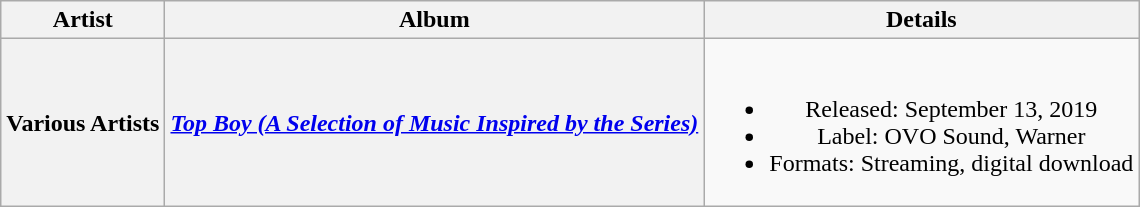<table class="wikitable plainrowheaders" style="text-align:center;">
<tr>
<th rowspan="1">Artist</th>
<th rowspan="1">Album</th>
<th rowspan="1">Details</th>
</tr>
<tr>
<th scope="row">Various Artists</th>
<th scope="row"><em><a href='#'>Top Boy (A Selection of Music Inspired by the Series)</a></em></th>
<td><br><ul><li>Released: September 13, 2019</li><li>Label: OVO Sound, Warner</li><li>Formats: Streaming, digital download</li></ul></td>
</tr>
</table>
